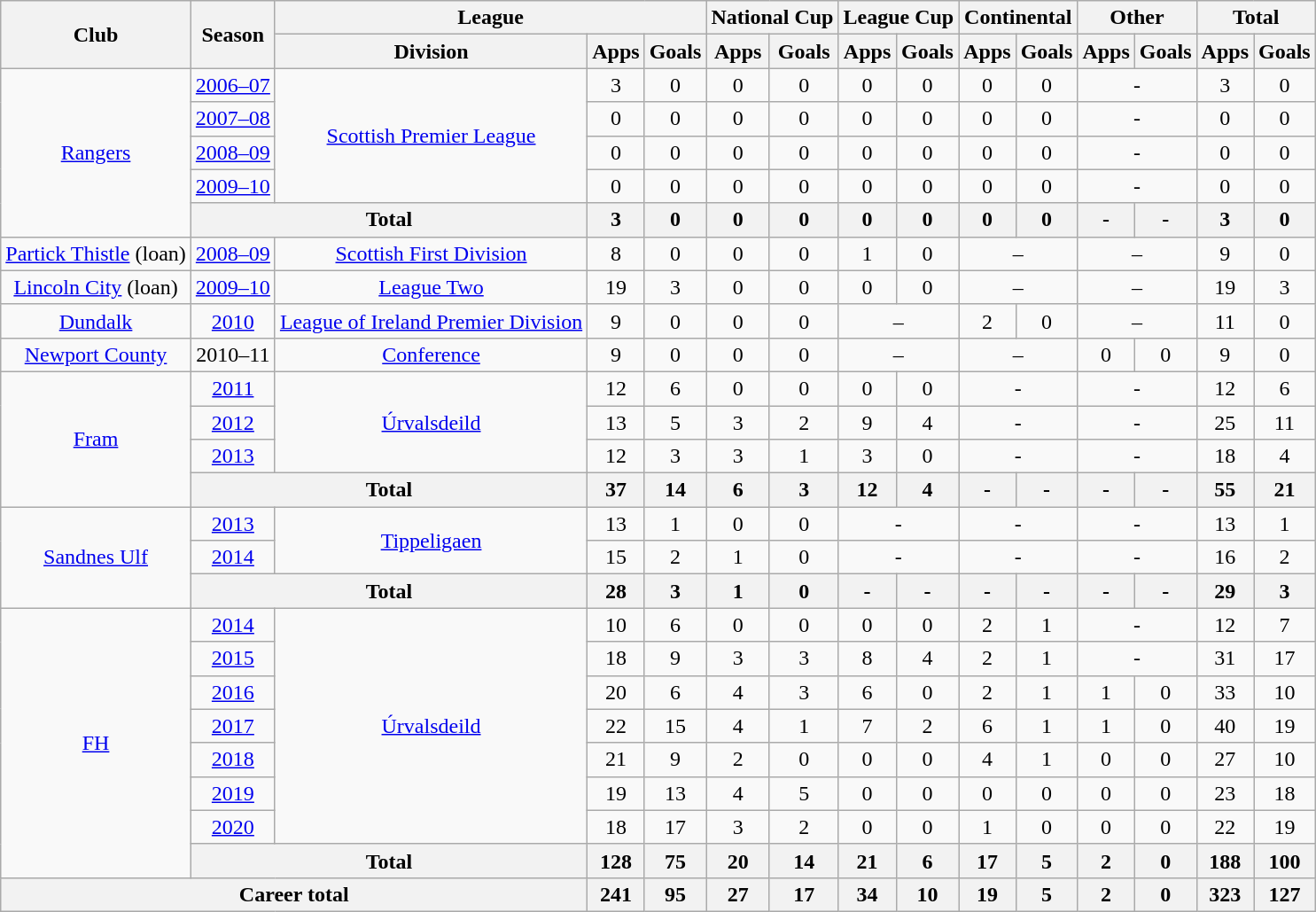<table class="wikitable" style="text-align: center;">
<tr>
<th rowspan="2">Club</th>
<th rowspan="2">Season</th>
<th colspan="3">League</th>
<th colspan="2">National Cup</th>
<th colspan="2">League Cup</th>
<th colspan="2">Continental</th>
<th colspan="2">Other</th>
<th colspan="2">Total</th>
</tr>
<tr>
<th>Division</th>
<th>Apps</th>
<th>Goals</th>
<th>Apps</th>
<th>Goals</th>
<th>Apps</th>
<th>Goals</th>
<th>Apps</th>
<th>Goals</th>
<th>Apps</th>
<th>Goals</th>
<th>Apps</th>
<th>Goals</th>
</tr>
<tr>
<td rowspan="5"><a href='#'>Rangers</a></td>
<td><a href='#'>2006–07</a></td>
<td rowspan="4"><a href='#'>Scottish Premier League</a></td>
<td>3</td>
<td>0</td>
<td>0</td>
<td>0</td>
<td>0</td>
<td>0</td>
<td>0</td>
<td>0</td>
<td colspan="2">-</td>
<td>3</td>
<td>0</td>
</tr>
<tr>
<td><a href='#'>2007–08</a></td>
<td>0</td>
<td>0</td>
<td>0</td>
<td>0</td>
<td>0</td>
<td>0</td>
<td>0</td>
<td>0</td>
<td colspan="2">-</td>
<td>0</td>
<td>0</td>
</tr>
<tr>
<td><a href='#'>2008–09</a></td>
<td>0</td>
<td>0</td>
<td>0</td>
<td>0</td>
<td>0</td>
<td>0</td>
<td>0</td>
<td>0</td>
<td colspan="2">-</td>
<td>0</td>
<td>0</td>
</tr>
<tr>
<td><a href='#'>2009–10</a></td>
<td>0</td>
<td>0</td>
<td>0</td>
<td>0</td>
<td>0</td>
<td>0</td>
<td>0</td>
<td>0</td>
<td colspan="2">-</td>
<td>0</td>
<td>0</td>
</tr>
<tr>
<th colspan="2">Total</th>
<th>3</th>
<th>0</th>
<th>0</th>
<th>0</th>
<th>0</th>
<th>0</th>
<th>0</th>
<th>0</th>
<th>-</th>
<th>-</th>
<th>3</th>
<th>0</th>
</tr>
<tr>
<td><a href='#'>Partick Thistle</a> (loan)</td>
<td><a href='#'>2008–09</a></td>
<td><a href='#'>Scottish First Division</a></td>
<td>8</td>
<td>0</td>
<td>0</td>
<td>0</td>
<td>1</td>
<td>0</td>
<td colspan="2">–</td>
<td colspan="2">–</td>
<td>9</td>
<td>0</td>
</tr>
<tr>
<td><a href='#'>Lincoln City</a> (loan)</td>
<td><a href='#'>2009–10</a></td>
<td><a href='#'>League Two</a></td>
<td>19</td>
<td>3</td>
<td>0</td>
<td>0</td>
<td>0</td>
<td>0</td>
<td colspan="2">–</td>
<td colspan="2">–</td>
<td>19</td>
<td>3</td>
</tr>
<tr>
<td><a href='#'>Dundalk</a></td>
<td><a href='#'>2010</a></td>
<td><a href='#'>League of Ireland Premier Division</a></td>
<td>9</td>
<td>0</td>
<td>0</td>
<td>0</td>
<td colspan="2">–</td>
<td>2</td>
<td>0</td>
<td colspan="2">–</td>
<td>11</td>
<td>0</td>
</tr>
<tr>
<td><a href='#'>Newport County</a></td>
<td>2010–11</td>
<td><a href='#'>Conference</a></td>
<td>9</td>
<td>0</td>
<td>0</td>
<td>0</td>
<td colspan="2">–</td>
<td colspan="2">–</td>
<td>0</td>
<td>0</td>
<td>9</td>
<td>0</td>
</tr>
<tr>
<td rowspan="4"><a href='#'>Fram</a></td>
<td><a href='#'>2011</a></td>
<td rowspan="3"><a href='#'>Úrvalsdeild</a></td>
<td>12</td>
<td>6</td>
<td>0</td>
<td>0</td>
<td>0</td>
<td>0</td>
<td colspan="2">-</td>
<td colspan="2">-</td>
<td>12</td>
<td>6</td>
</tr>
<tr>
<td><a href='#'>2012</a></td>
<td>13</td>
<td>5</td>
<td>3</td>
<td>2</td>
<td>9</td>
<td>4</td>
<td colspan="2">-</td>
<td colspan="2">-</td>
<td>25</td>
<td>11</td>
</tr>
<tr>
<td><a href='#'>2013</a></td>
<td>12</td>
<td>3</td>
<td>3</td>
<td>1</td>
<td>3</td>
<td>0</td>
<td colspan="2">-</td>
<td colspan="2">-</td>
<td>18</td>
<td>4</td>
</tr>
<tr>
<th colspan="2">Total</th>
<th>37</th>
<th>14</th>
<th>6</th>
<th>3</th>
<th>12</th>
<th>4</th>
<th>-</th>
<th>-</th>
<th>-</th>
<th>-</th>
<th>55</th>
<th>21</th>
</tr>
<tr>
<td rowspan="3"><a href='#'>Sandnes Ulf</a></td>
<td><a href='#'>2013</a></td>
<td rowspan="2"><a href='#'>Tippeligaen</a></td>
<td>13</td>
<td>1</td>
<td>0</td>
<td>0</td>
<td colspan="2">-</td>
<td colspan="2">-</td>
<td colspan="2">-</td>
<td>13</td>
<td>1</td>
</tr>
<tr>
<td><a href='#'>2014</a></td>
<td>15</td>
<td>2</td>
<td>1</td>
<td>0</td>
<td colspan="2">-</td>
<td colspan="2">-</td>
<td colspan="2">-</td>
<td>16</td>
<td>2</td>
</tr>
<tr>
<th colspan="2">Total</th>
<th>28</th>
<th>3</th>
<th>1</th>
<th>0</th>
<th>-</th>
<th>-</th>
<th>-</th>
<th>-</th>
<th>-</th>
<th>-</th>
<th>29</th>
<th>3</th>
</tr>
<tr>
<td rowspan="8"><a href='#'>FH</a></td>
<td><a href='#'>2014</a></td>
<td rowspan="7"><a href='#'>Úrvalsdeild</a></td>
<td>10</td>
<td>6</td>
<td>0</td>
<td>0</td>
<td>0</td>
<td>0</td>
<td>2</td>
<td>1</td>
<td colspan="2">-</td>
<td>12</td>
<td>7</td>
</tr>
<tr>
<td><a href='#'>2015</a></td>
<td>18</td>
<td>9</td>
<td>3</td>
<td>3</td>
<td>8</td>
<td>4</td>
<td>2</td>
<td>1</td>
<td colspan="2">-</td>
<td>31</td>
<td>17</td>
</tr>
<tr>
<td><a href='#'>2016</a></td>
<td>20</td>
<td>6</td>
<td>4</td>
<td>3</td>
<td>6</td>
<td>0</td>
<td>2</td>
<td>1</td>
<td>1</td>
<td>0</td>
<td>33</td>
<td>10</td>
</tr>
<tr>
<td><a href='#'>2017</a></td>
<td>22</td>
<td>15</td>
<td>4</td>
<td>1</td>
<td>7</td>
<td>2</td>
<td>6</td>
<td>1</td>
<td>1</td>
<td>0</td>
<td>40</td>
<td>19</td>
</tr>
<tr>
<td><a href='#'>2018</a></td>
<td>21</td>
<td>9</td>
<td>2</td>
<td>0</td>
<td>0</td>
<td>0</td>
<td>4</td>
<td>1</td>
<td>0</td>
<td>0</td>
<td>27</td>
<td>10</td>
</tr>
<tr>
<td><a href='#'>2019</a></td>
<td>19</td>
<td>13</td>
<td>4</td>
<td>5</td>
<td>0</td>
<td>0</td>
<td>0</td>
<td>0</td>
<td>0</td>
<td>0</td>
<td>23</td>
<td>18</td>
</tr>
<tr>
<td><a href='#'>2020</a></td>
<td>18</td>
<td>17</td>
<td>3</td>
<td>2</td>
<td>0</td>
<td>0</td>
<td>1</td>
<td>0</td>
<td>0</td>
<td>0</td>
<td>22</td>
<td>19</td>
</tr>
<tr>
<th colspan="2">Total</th>
<th>128</th>
<th>75</th>
<th>20</th>
<th>14</th>
<th>21</th>
<th>6</th>
<th>17</th>
<th>5</th>
<th>2</th>
<th>0</th>
<th>188</th>
<th>100</th>
</tr>
<tr>
<th colspan="3">Career total</th>
<th>241</th>
<th>95</th>
<th>27</th>
<th>17</th>
<th>34</th>
<th>10</th>
<th>19</th>
<th>5</th>
<th>2</th>
<th>0</th>
<th>323</th>
<th>127</th>
</tr>
</table>
